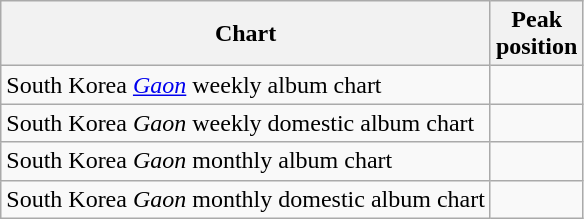<table class="wikitable sortable">
<tr>
<th>Chart</th>
<th>Peak<br>position</th>
</tr>
<tr>
<td>South Korea <em><a href='#'>Gaon</a></em> weekly album chart</td>
<td></td>
</tr>
<tr>
<td>South Korea <em>Gaon</em> weekly domestic album chart</td>
<td></td>
</tr>
<tr>
<td>South Korea <em>Gaon</em> monthly album chart</td>
<td></td>
</tr>
<tr>
<td>South Korea <em>Gaon</em> monthly domestic album chart</td>
<td></td>
</tr>
</table>
